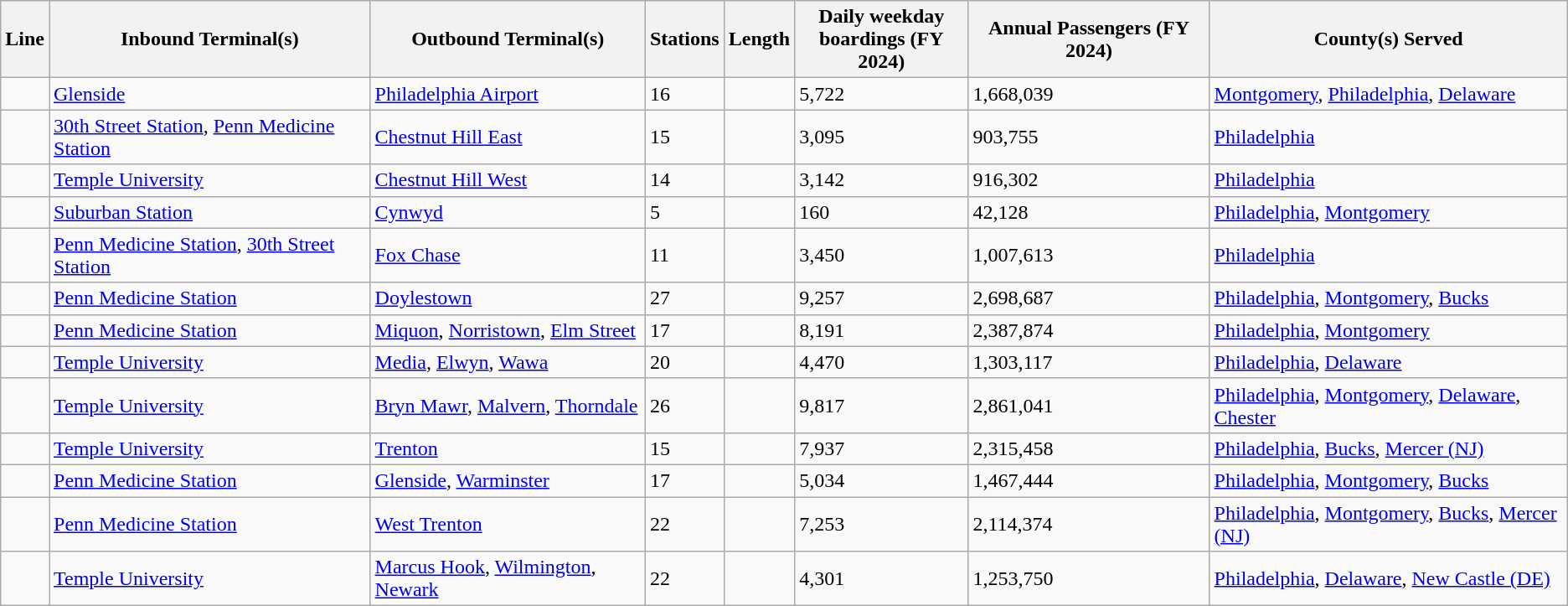<table class="wikitable sortable">
<tr>
<th>Line</th>
<th>Inbound Terminal(s)</th>
<th>Outbound Terminal(s)</th>
<th>Stations</th>
<th>Length</th>
<th>Daily weekday<br>boardings (FY 2024)</th>
<th>Annual Passengers (FY 2024)</th>
<th>County(s) Served</th>
</tr>
<tr>
<td></td>
<td><a href='#'>Glenside</a></td>
<td><a href='#'>Philadelphia Airport</a></td>
<td>16</td>
<td></td>
<td>5,722</td>
<td>1,668,039</td>
<td><a href='#'>Montgomery</a>, <a href='#'>Philadelphia</a>, <a href='#'>Delaware</a></td>
</tr>
<tr>
<td></td>
<td><a href='#'>30th Street Station</a>, <a href='#'>Penn Medicine Station</a></td>
<td><a href='#'>Chestnut Hill East</a></td>
<td>15</td>
<td></td>
<td>3,095</td>
<td>903,755</td>
<td><a href='#'>Philadelphia</a></td>
</tr>
<tr>
<td></td>
<td><a href='#'>Temple University</a></td>
<td><a href='#'>Chestnut Hill West</a></td>
<td>14</td>
<td></td>
<td>3,142</td>
<td>916,302</td>
<td><a href='#'>Philadelphia</a></td>
</tr>
<tr>
<td></td>
<td><a href='#'>Suburban Station</a></td>
<td><a href='#'>Cynwyd</a></td>
<td>5</td>
<td></td>
<td>160</td>
<td>42,128</td>
<td><a href='#'>Philadelphia</a>, <a href='#'>Montgomery</a></td>
</tr>
<tr>
<td></td>
<td><a href='#'>Penn Medicine Station</a>, <a href='#'>30th Street Station</a></td>
<td><a href='#'>Fox Chase</a></td>
<td>11</td>
<td></td>
<td>3,450</td>
<td>1,007,613</td>
<td><a href='#'>Philadelphia</a></td>
</tr>
<tr>
<td></td>
<td><a href='#'>Penn Medicine Station</a></td>
<td><a href='#'>Doylestown</a></td>
<td>27</td>
<td></td>
<td>9,257</td>
<td>2,698,687</td>
<td><a href='#'>Philadelphia</a>, <a href='#'>Montgomery</a>, <a href='#'>Bucks</a></td>
</tr>
<tr>
<td></td>
<td><a href='#'>Penn Medicine Station</a></td>
<td><a href='#'>Miquon</a>, <a href='#'>Norristown</a>, <a href='#'>Elm Street</a></td>
<td>17</td>
<td></td>
<td>8,191</td>
<td>2,387,874</td>
<td><a href='#'>Philadelphia</a>, <a href='#'>Montgomery</a></td>
</tr>
<tr>
<td></td>
<td><a href='#'>Temple University</a></td>
<td><a href='#'>Media</a>, <a href='#'>Elwyn</a>, <a href='#'>Wawa</a></td>
<td>20</td>
<td></td>
<td>4,470</td>
<td>1,303,117</td>
<td><a href='#'>Philadelphia</a>, <a href='#'>Delaware</a></td>
</tr>
<tr>
<td></td>
<td><a href='#'>Temple University</a></td>
<td><a href='#'>Bryn Mawr</a>, <a href='#'>Malvern</a>, <a href='#'>Thorndale</a></td>
<td>26</td>
<td></td>
<td>9,817</td>
<td>2,861,041</td>
<td><a href='#'>Philadelphia</a>, <a href='#'>Montgomery</a>, <a href='#'>Delaware</a>, <a href='#'>Chester</a></td>
</tr>
<tr>
<td></td>
<td><a href='#'>Temple University</a></td>
<td><a href='#'>Trenton</a></td>
<td>15</td>
<td></td>
<td>7,937</td>
<td>2,315,458</td>
<td><a href='#'>Philadelphia</a>, <a href='#'>Bucks</a>, <a href='#'>Mercer (NJ)</a></td>
</tr>
<tr>
<td></td>
<td><a href='#'>Penn Medicine Station</a></td>
<td><a href='#'>Glenside</a>, <a href='#'>Warminster</a></td>
<td>17</td>
<td></td>
<td>5,034</td>
<td>1,467,444</td>
<td><a href='#'>Philadelphia</a>, <a href='#'>Montgomery</a>, <a href='#'>Bucks</a></td>
</tr>
<tr>
<td></td>
<td><a href='#'>Penn Medicine Station</a></td>
<td><a href='#'>West Trenton</a></td>
<td>22</td>
<td></td>
<td>7,253</td>
<td>2,114,374</td>
<td><a href='#'>Philadelphia</a>, <a href='#'>Montgomery</a>, <a href='#'>Bucks</a>, <a href='#'>Mercer (NJ)</a></td>
</tr>
<tr>
<td></td>
<td><a href='#'>Temple University</a></td>
<td><a href='#'>Marcus Hook</a>, <a href='#'>Wilmington</a>, <a href='#'>Newark</a></td>
<td>22</td>
<td></td>
<td>4,301</td>
<td>1,253,750</td>
<td><a href='#'>Philadelphia</a>, <a href='#'>Delaware</a>, <a href='#'>New Castle (DE)</a></td>
</tr>
</table>
